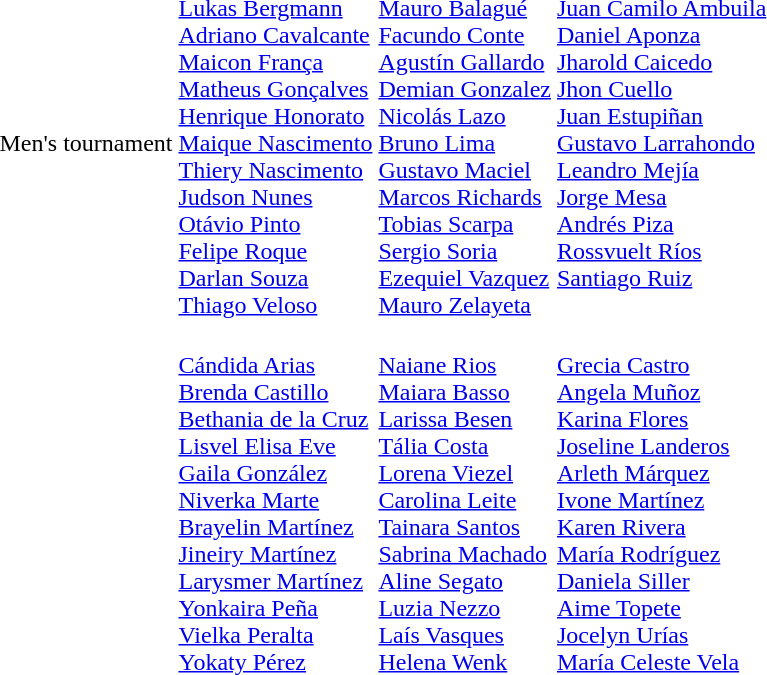<table>
<tr>
<td>Men's tournament<br></td>
<td><br><a href='#'>Lukas Bergmann</a><br><a href='#'>Adriano Cavalcante</a><br><a href='#'>Maicon França</a><br><a href='#'>Matheus Gonçalves</a><br><a href='#'>Henrique Honorato</a><br><a href='#'>Maique Nascimento</a><br><a href='#'>Thiery Nascimento</a><br><a href='#'>Judson Nunes</a><br><a href='#'>Otávio Pinto</a><br><a href='#'>Felipe Roque</a><br><a href='#'>Darlan Souza</a><br><a href='#'>Thiago Veloso</a></td>
<td><br><a href='#'>Mauro Balagué</a><br><a href='#'>Facundo Conte</a><br><a href='#'>Agustín Gallardo</a><br><a href='#'>Demian Gonzalez</a><br><a href='#'>Nicolás Lazo</a><br><a href='#'>Bruno Lima</a><br><a href='#'>Gustavo Maciel</a><br><a href='#'>Marcos Richards</a><br><a href='#'>Tobias Scarpa</a><br><a href='#'>Sergio Soria</a><br><a href='#'>Ezequiel Vazquez</a><br><a href='#'>Mauro Zelayeta</a></td>
<td valign=top><br><a href='#'>Juan Camilo Ambuila</a><br><a href='#'>Daniel Aponza</a><br><a href='#'>Jharold Caicedo</a><br><a href='#'>Jhon Cuello</a><br><a href='#'>Juan Estupiñan</a><br><a href='#'>Gustavo Larrahondo</a><br><a href='#'>Leandro Mejía</a><br><a href='#'>Jorge Mesa</a><br><a href='#'>Andrés Piza</a><br><a href='#'>Rossvuelt Ríos</a><br><a href='#'>Santiago Ruiz</a></td>
</tr>
<tr>
<td><br></td>
<td><br><a href='#'>Cándida Arias</a><br><a href='#'>Brenda Castillo</a><br><a href='#'>Bethania de la Cruz</a><br><a href='#'>Lisvel Elisa Eve</a><br><a href='#'>Gaila González</a><br><a href='#'>Niverka Marte</a><br><a href='#'>Brayelin Martínez</a><br><a href='#'>Jineiry Martínez</a><br><a href='#'>Larysmer Martínez</a><br><a href='#'>Yonkaira Peña</a><br><a href='#'>Vielka Peralta</a><br><a href='#'>Yokaty Pérez</a></td>
<td><br><a href='#'>Naiane Rios</a><br><a href='#'>Maiara Basso</a><br><a href='#'>Larissa Besen</a><br><a href='#'>Tália Costa</a><br><a href='#'>Lorena Viezel</a><br><a href='#'>Carolina Leite</a><br><a href='#'>Tainara Santos</a><br><a href='#'>Sabrina Machado</a><br><a href='#'>Aline Segato</a><br><a href='#'>Luzia Nezzo</a><br><a href='#'>Laís Vasques</a><br><a href='#'>Helena Wenk</a></td>
<td><br><a href='#'>Grecia Castro</a><br><a href='#'>Angela Muñoz</a><br><a href='#'>Karina Flores</a><br><a href='#'>Joseline Landeros</a><br><a href='#'>Arleth Márquez</a><br><a href='#'>Ivone Martínez</a><br><a href='#'>Karen Rivera</a><br><a href='#'>María Rodríguez</a><br><a href='#'>Daniela Siller</a><br><a href='#'>Aime Topete</a><br><a href='#'>Jocelyn Urías</a><br><a href='#'>María Celeste Vela</a></td>
</tr>
</table>
